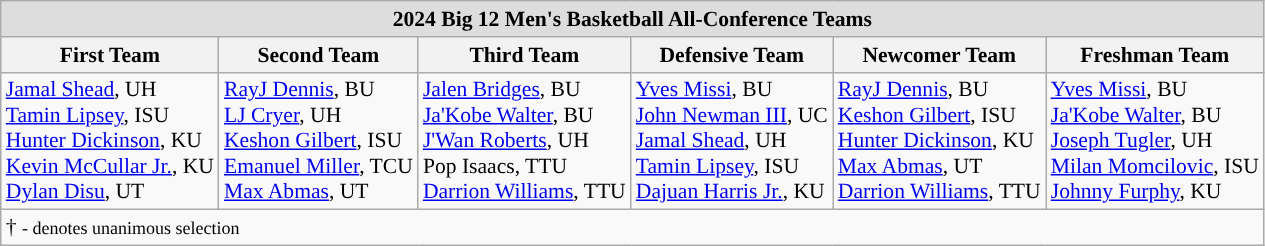<table class="wikitable" style="white-space:nowrap; font-size:90%;">
<tr>
<td colspan="7" style="text-align:center; background:#ddd;"><strong>2024 Big 12 Men's Basketball All-Conference Teams</strong></td>
</tr>
<tr>
<th>First Team</th>
<th>Second Team</th>
<th>Third Team</th>
<th>Defensive Team</th>
<th>Newcomer Team</th>
<th>Freshman Team</th>
</tr>
<tr>
<td><a href='#'>Jamal Shead</a>, UH<br><a href='#'>Tamin Lipsey</a>, ISU<br><a href='#'>Hunter Dickinson</a>, KU<br><a href='#'>Kevin McCullar Jr.</a>, KU<br><a href='#'>Dylan Disu</a>, UT</td>
<td><a href='#'>RayJ Dennis</a>, BU<br><a href='#'>LJ Cryer</a>, UH<br><a href='#'>Keshon Gilbert</a>, ISU<br><a href='#'>Emanuel Miller</a>, TCU<br><a href='#'>Max Abmas</a>, UT</td>
<td><a href='#'>Jalen Bridges</a>, BU<br><a href='#'>Ja'Kobe Walter</a>, BU<br><a href='#'>J'Wan Roberts</a>, UH<br>Pop Isaacs, TTU<br><a href='#'>Darrion Williams</a>, TTU</td>
<td><a href='#'>Yves Missi</a>, BU<br><a href='#'>John Newman III</a>, UC<br><a href='#'>Jamal Shead</a>, UH<br><a href='#'>Tamin Lipsey</a>, ISU<br><a href='#'>Dajuan Harris Jr.</a>, KU</td>
<td><a href='#'>RayJ Dennis</a>, BU<br><a href='#'>Keshon Gilbert</a>, ISU<br><a href='#'>Hunter Dickinson</a>, KU<br><a href='#'>Max Abmas</a>, UT<br><a href='#'>Darrion Williams</a>, TTU</td>
<td><a href='#'>Yves Missi</a>, BU<br><a href='#'>Ja'Kobe Walter</a>, BU<br><a href='#'>Joseph Tugler</a>, UH<br><a href='#'>Milan Momcilovic</a>, ISU<br><a href='#'>Johnny Furphy</a>, KU</td>
</tr>
<tr>
<td colspan="7" style="text-align:left;">† <small>- denotes unanimous selection</small></td>
</tr>
</table>
